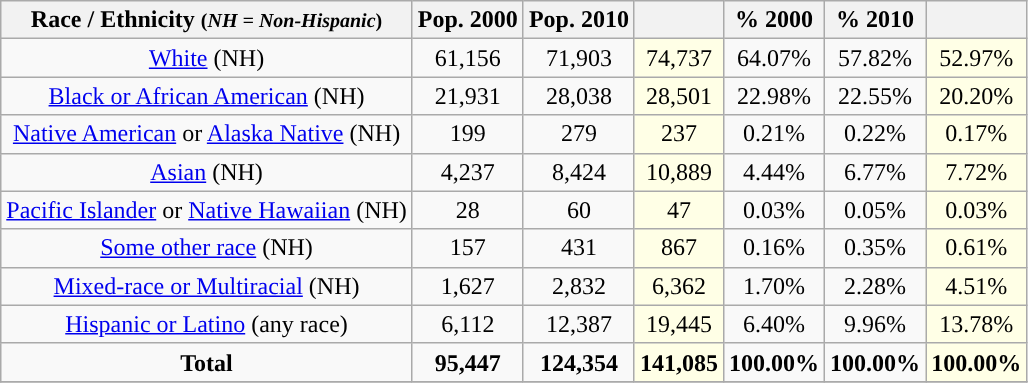<table class="wikitable" style="text-align:center;">
<tr>
<th>Race / Ethnicity <small>(<em>NH = Non-Hispanic</em>)</small></th>
<th>Pop. 2000</th>
<th>Pop. 2010</th>
<th></th>
<th>% 2000</th>
<th>% 2010</th>
<th></th>
</tr>
<tr>
<td><a href='#'>White</a> (NH)</td>
<td>61,156</td>
<td>71,903</td>
<td style='background: #ffffe6;'>74,737</td>
<td>64.07%</td>
<td>57.82%</td>
<td style='background: #ffffe6;'>52.97%</td>
</tr>
<tr>
<td><a href='#'>Black or African American</a> (NH)</td>
<td>21,931</td>
<td>28,038</td>
<td style='background: #ffffe6;'>28,501</td>
<td>22.98%</td>
<td>22.55%</td>
<td style='background: #ffffe6;'>20.20%</td>
</tr>
<tr>
<td><a href='#'>Native American</a> or <a href='#'>Alaska Native</a> (NH)</td>
<td>199</td>
<td>279</td>
<td style='background: #ffffe6;'>237</td>
<td>0.21%</td>
<td>0.22%</td>
<td style='background: #ffffe6;'>0.17%</td>
</tr>
<tr>
<td><a href='#'>Asian</a> (NH)</td>
<td>4,237</td>
<td>8,424</td>
<td style='background: #ffffe6;'>10,889</td>
<td>4.44%</td>
<td>6.77%</td>
<td style='background: #ffffe6;'>7.72%</td>
</tr>
<tr>
<td><a href='#'>Pacific Islander</a> or <a href='#'>Native Hawaiian</a> (NH)</td>
<td>28</td>
<td>60</td>
<td style='background: #ffffe6;'>47</td>
<td>0.03%</td>
<td>0.05%</td>
<td style='background: #ffffe6;'>0.03%</td>
</tr>
<tr>
<td><a href='#'>Some other race</a> (NH)</td>
<td>157</td>
<td>431</td>
<td style='background: #ffffe6;'>867</td>
<td>0.16%</td>
<td>0.35%</td>
<td style='background: #ffffe6;'>0.61%</td>
</tr>
<tr>
<td><a href='#'>Mixed-race or Multiracial</a> (NH)</td>
<td>1,627</td>
<td>2,832</td>
<td style='background: #ffffe6;'>6,362</td>
<td>1.70%</td>
<td>2.28%</td>
<td style='background: #ffffe6;'>4.51%</td>
</tr>
<tr>
<td><a href='#'>Hispanic or Latino</a> (any race)</td>
<td>6,112</td>
<td>12,387</td>
<td style='background: #ffffe6;'>19,445</td>
<td>6.40%</td>
<td>9.96%</td>
<td style='background: #ffffe6;'>13.78%</td>
</tr>
<tr>
<td><strong>Total</strong></td>
<td><strong>95,447</strong></td>
<td><strong>124,354</strong></td>
<td style='background: #ffffe6;'><strong>141,085</strong></td>
<td><strong>100.00%</strong></td>
<td><strong>100.00%</strong></td>
<td style='background: #ffffe6;'><strong>100.00%</strong></td>
</tr>
<tr>
</tr>
</table>
